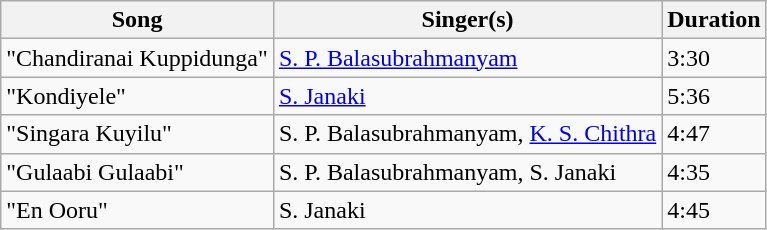<table class="wikitable">
<tr>
<th>Song</th>
<th>Singer(s)</th>
<th>Duration</th>
</tr>
<tr>
<td>"Chandiranai Kuppidunga"</td>
<td><a href='#'>S. P. Balasubrahmanyam</a></td>
<td>3:30</td>
</tr>
<tr>
<td>"Kondiyele"</td>
<td><a href='#'>S. Janaki</a></td>
<td>5:36</td>
</tr>
<tr>
<td>"Singara Kuyilu"</td>
<td>S. P. Balasubrahmanyam, <a href='#'>K. S. Chithra</a></td>
<td>4:47</td>
</tr>
<tr>
<td>"Gulaabi Gulaabi"</td>
<td>S. P. Balasubrahmanyam, S. Janaki</td>
<td>4:35</td>
</tr>
<tr>
<td>"En Ooru"</td>
<td>S. Janaki</td>
<td>4:45</td>
</tr>
</table>
